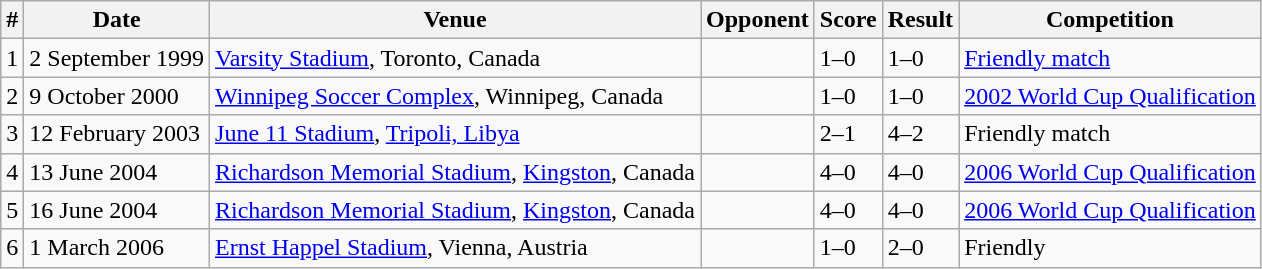<table class="wikitable">
<tr>
<th>#</th>
<th>Date</th>
<th>Venue</th>
<th>Opponent</th>
<th>Score</th>
<th>Result</th>
<th>Competition</th>
</tr>
<tr>
<td>1</td>
<td>2 September 1999</td>
<td><a href='#'>Varsity Stadium</a>, Toronto, Canada</td>
<td></td>
<td>1–0</td>
<td>1–0</td>
<td><a href='#'>Friendly match</a></td>
</tr>
<tr>
<td>2</td>
<td>9 October 2000</td>
<td><a href='#'>Winnipeg Soccer Complex</a>, Winnipeg, Canada</td>
<td></td>
<td>1–0</td>
<td>1–0</td>
<td><a href='#'>2002 World Cup Qualification</a></td>
</tr>
<tr>
<td>3</td>
<td>12 February 2003</td>
<td><a href='#'>June 11 Stadium</a>, <a href='#'>Tripoli, Libya</a></td>
<td></td>
<td>2–1</td>
<td>4–2</td>
<td>Friendly match</td>
</tr>
<tr>
<td>4</td>
<td>13 June 2004</td>
<td><a href='#'>Richardson Memorial Stadium</a>, <a href='#'>Kingston</a>, Canada</td>
<td></td>
<td>4–0</td>
<td>4–0</td>
<td><a href='#'>2006 World Cup Qualification</a></td>
</tr>
<tr>
<td>5</td>
<td>16 June 2004</td>
<td><a href='#'>Richardson Memorial Stadium</a>, <a href='#'>Kingston</a>, Canada</td>
<td></td>
<td>4–0</td>
<td>4–0</td>
<td><a href='#'>2006 World Cup Qualification</a></td>
</tr>
<tr>
<td>6</td>
<td>1 March 2006</td>
<td><a href='#'>Ernst Happel Stadium</a>, Vienna, Austria</td>
<td></td>
<td>1–0</td>
<td>2–0</td>
<td>Friendly</td>
</tr>
</table>
